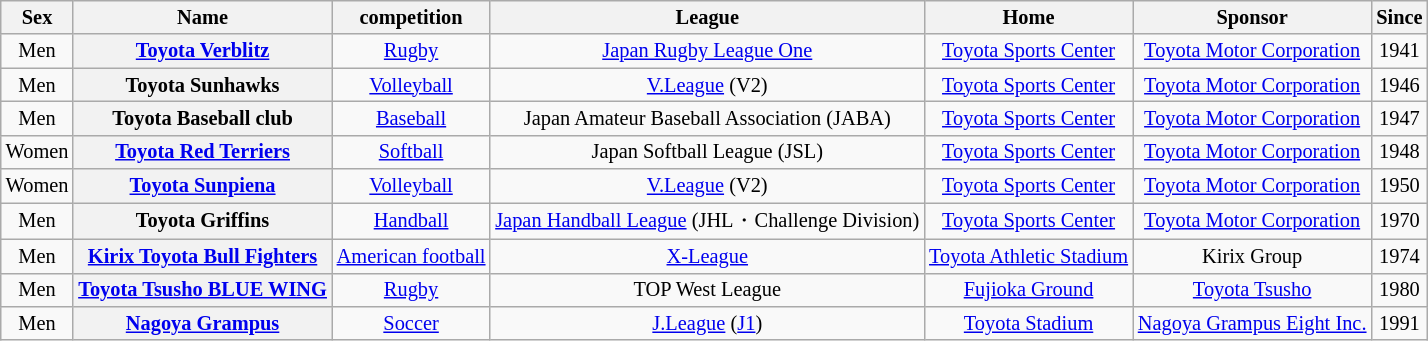<table class="sortable wikitable" style="text-align:center;font-size:85%;">
<tr>
<th>Sex</th>
<th>Name</th>
<th>competition</th>
<th>League</th>
<th>Home</th>
<th>Sponsor</th>
<th>Since</th>
</tr>
<tr>
<td>Men</td>
<th><a href='#'>Toyota Verblitz</a></th>
<td><a href='#'>Rugby</a></td>
<td><a href='#'>Japan Rugby League One</a></td>
<td><a href='#'>Toyota Sports Center</a></td>
<td><a href='#'>Toyota Motor Corporation</a></td>
<td>1941</td>
</tr>
<tr>
<td>Men</td>
<th>Toyota Sunhawks</th>
<td><a href='#'>Volleyball</a></td>
<td><a href='#'>V.League</a> (V2)</td>
<td><a href='#'>Toyota Sports Center</a></td>
<td><a href='#'>Toyota Motor Corporation</a></td>
<td>1946</td>
</tr>
<tr>
<td>Men</td>
<th>Toyota Baseball club</th>
<td><a href='#'>Baseball</a></td>
<td>Japan Amateur Baseball Association (JABA)</td>
<td><a href='#'>Toyota Sports Center</a></td>
<td><a href='#'>Toyota Motor Corporation</a></td>
<td>1947</td>
</tr>
<tr>
<td>Women</td>
<th><a href='#'>Toyota Red Terriers</a></th>
<td><a href='#'>Softball</a></td>
<td>Japan Softball League (JSL)</td>
<td><a href='#'>Toyota Sports Center</a></td>
<td><a href='#'>Toyota Motor Corporation</a></td>
<td>1948</td>
</tr>
<tr>
<td>Women</td>
<th><a href='#'>Toyota Sunpiena</a></th>
<td><a href='#'>Volleyball</a></td>
<td><a href='#'>V.League</a> (V2)</td>
<td><a href='#'>Toyota Sports Center</a></td>
<td><a href='#'>Toyota Motor Corporation</a></td>
<td>1950</td>
</tr>
<tr>
<td>Men</td>
<th>Toyota Griffins</th>
<td><a href='#'>Handball</a></td>
<td><a href='#'>Japan Handball League</a> (JHL・Challenge Division)</td>
<td><a href='#'>Toyota Sports Center</a></td>
<td><a href='#'>Toyota Motor Corporation</a></td>
<td>1970</td>
</tr>
<tr>
<td>Men</td>
<th><a href='#'>Kirix Toyota Bull Fighters</a></th>
<td><a href='#'>American football</a></td>
<td><a href='#'>X-League</a></td>
<td><a href='#'>Toyota Athletic Stadium</a></td>
<td>Kirix Group</td>
<td>1974</td>
</tr>
<tr>
<td>Men</td>
<th><a href='#'>Toyota Tsusho BLUE WING</a></th>
<td><a href='#'>Rugby</a></td>
<td>TOP West League</td>
<td><a href='#'>Fujioka Ground</a></td>
<td><a href='#'>Toyota Tsusho</a></td>
<td>1980</td>
</tr>
<tr>
<td>Men</td>
<th><a href='#'>Nagoya Grampus</a></th>
<td><a href='#'>Soccer</a></td>
<td><a href='#'>J.League</a> (<a href='#'>J1</a>)</td>
<td><a href='#'>Toyota Stadium</a></td>
<td><a href='#'>Nagoya Grampus Eight Inc.</a></td>
<td>1991</td>
</tr>
</table>
